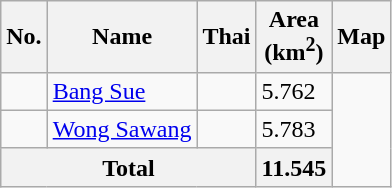<table class="wikitable sortable">
<tr>
<th>No.</th>
<th>Name</th>
<th>Thai</th>
<th>Area<br>(km<sup>2</sup>)</th>
<th>Map</th>
</tr>
<tr>
<td></td>
<td><a href='#'>Bang Sue</a></td>
<td></td>
<td><div>5.762</div></td>
<td rowspan=3></td>
</tr>
<tr>
<td></td>
<td><a href='#'>Wong Sawang</a></td>
<td></td>
<td><div>5.783</div></td>
</tr>
<tr>
<th colspan=3>Total</th>
<th><div>11.545</div></th>
</tr>
</table>
